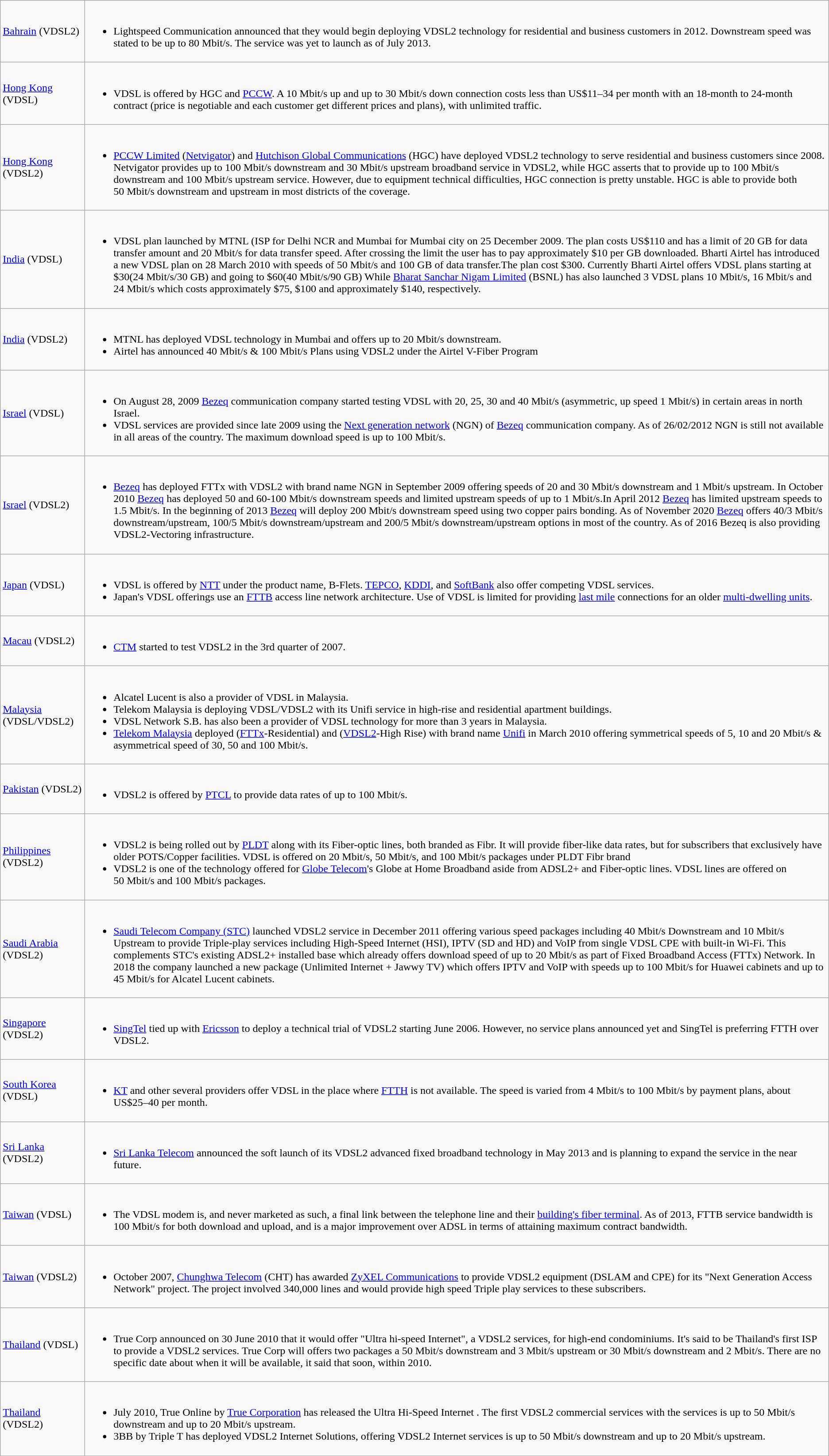<table class="wikitable">
<tr>
<td><a href='#'>Bahrain</a> (VDSL2)</td>
<td><br><ul><li>Lightspeed Communication announced that they would begin deploying VDSL2 technology for residential and business customers in 2012. Downstream speed was stated to be up to 80 Mbit/s. The service was yet to launch as of July 2013.</li></ul></td>
</tr>
<tr>
<td><a href='#'>Hong Kong</a> (VDSL)</td>
<td><br><ul><li>VDSL is offered by HGC and <a href='#'>PCCW</a>. A 10 Mbit/s up and up to 30 Mbit/s down connection costs less than US$11–34 per month with an 18-month to 24-month contract (price is negotiable and each customer get different prices and plans), with unlimited traffic.</li></ul></td>
</tr>
<tr>
<td><a href='#'>Hong Kong</a> (VDSL2)</td>
<td><br><ul><li><a href='#'>PCCW Limited</a> (<a href='#'>Netvigator</a>) and <a href='#'>Hutchison Global Communications</a> (HGC) have deployed VDSL2 technology to serve residential and business customers since 2008. Netvigator provides up to 100 Mbit/s downstream and 30 Mbit/s upstream broadband service in VDSL2, while HGC asserts that to provide up to 100 Mbit/s downstream and 100 Mbit/s upstream service. However, due to equipment technical difficulties, HGC connection is pretty unstable. HGC is able to provide both 50 Mbit/s downstream and upstream in most districts of the coverage.</li></ul></td>
</tr>
<tr>
<td><a href='#'>India</a> (VDSL)</td>
<td><br><ul><li>VDSL plan launched by MTNL (ISP for Delhi NCR and Mumbai for Mumbai city on 25 December 2009. The plan costs US$110 and has a limit of 20 GB for data transfer amount and 20 Mbit/s for data transfer speed. After crossing the limit the user has to pay approximately $10 per GB downloaded. Bharti Airtel has introduced a new VDSL plan on 28 March 2010 with speeds of 50 Mbit/s and 100 GB of data transfer.The plan cost $300. Currently Bharti Airtel offers VDSL plans starting at $30(24 Mbit/s/30 GB) and going to $60(40 Mbit/s/90 GB) While <a href='#'>Bharat Sanchar Nigam Limited</a> (BSNL) has also launched 3 VDSL plans 10 Mbit/s, 16 Mbit/s and 24 Mbit/s which costs approximately $75, $100 and approximately $140, respectively.</li></ul></td>
</tr>
<tr>
<td><a href='#'>India</a> (VDSL2)</td>
<td><br><ul><li>MTNL has deployed VDSL technology in Mumbai and offers up to 20 Mbit/s downstream.</li><li>Airtel has announced 40 Mbit/s & 100 Mbit/s Plans using VDSL2 under the Airtel V-Fiber Program</li></ul></td>
</tr>
<tr>
<td><a href='#'>Israel</a> (VDSL)</td>
<td><br><ul><li>On August 28, 2009 <a href='#'>Bezeq</a> communication company started testing VDSL with 20, 25, 30 and 40 Mbit/s (asymmetric, up speed 1 Mbit/s) in certain areas in north Israel.</li><li>VDSL services are provided since late 2009 using the <a href='#'>Next generation network</a> (NGN) of <a href='#'>Bezeq</a> communication company. As of 26/02/2012 NGN is still not available in all areas of the country. The maximum download speed is up to 100 Mbit/s.</li></ul></td>
</tr>
<tr>
<td><a href='#'>Israel</a> (VDSL2)</td>
<td><br><ul><li><a href='#'>Bezeq</a> has deployed FTTx with VDSL2 with brand name NGN in September 2009 offering speeds of 20 and 30 Mbit/s downstream and 1 Mbit/s upstream. In October 2010 <a href='#'>Bezeq</a> has deployed 50 and 60-100 Mbit/s downstream speeds and limited upstream speeds of up to 1 Mbit/s.In April 2012 <a href='#'>Bezeq</a> has limited upstream speeds to 1.5 Mbit/s. In the beginning of 2013 <a href='#'>Bezeq</a> will deploy 200 Mbit/s downstream speed using two copper pairs bonding. As of November 2020 <a href='#'>Bezeq</a> offers 40/3 Mbit/s downstream/upstream, 100/5 Mbit/s downstream/upstream and 200/5 Mbit/s downstream/upstream options in most of the country. As of 2016 Bezeq is also providing VDSL2-Vectoring infrastructure.</li></ul></td>
</tr>
<tr>
<td><a href='#'>Japan</a> (VDSL)</td>
<td><br><ul><li>VDSL is offered by <a href='#'>NTT</a> under the product name, B-Flets. <a href='#'>TEPCO</a>, <a href='#'>KDDI</a>, and <a href='#'>SoftBank</a> also offer competing VDSL services.</li><li>Japan's VDSL offerings use an <a href='#'>FTTB</a> access line network architecture. Use of VDSL is limited for providing <a href='#'>last mile</a> connections for an older <a href='#'>multi-dwelling units</a>.</li></ul></td>
</tr>
<tr>
<td><a href='#'>Macau</a> (VDSL2)</td>
<td><br><ul><li><a href='#'>CTM</a> started to test VDSL2 in the 3rd quarter of 2007.</li></ul></td>
</tr>
<tr>
<td><a href='#'>Malaysia</a> (VDSL/VDSL2)</td>
<td><br><ul><li>Alcatel Lucent is also a provider of VDSL in Malaysia.</li><li>Telekom Malaysia is deploying VDSL/VDSL2 with its Unifi service in high-rise and residential apartment buildings.</li><li>VDSL Network S.B. has also been a provider of VDSL technology for more than 3 years in Malaysia.</li><li><a href='#'>Telekom Malaysia</a> deployed (<a href='#'>FTTx</a>-Residential) and (<a href='#'>VDSL2</a>-High Rise) with brand name <a href='#'>Unifi</a> in March 2010 offering symmetrical speeds of 5, 10 and 20 Mbit/s & asymmetrical speed of 30, 50 and 100 Mbit/s.</li></ul></td>
</tr>
<tr>
<td><a href='#'>Pakistan</a> (VDSL2)</td>
<td><br><ul><li>VDSL2 is offered by <a href='#'>PTCL</a> to provide data rates of up to 100 Mbit/s.</li></ul></td>
</tr>
<tr>
<td><a href='#'>Philippines</a> (VDSL2)</td>
<td><br><ul><li>VDSL2 is being rolled out by <a href='#'>PLDT</a> along with its Fiber-optic lines, both branded as Fibr. It will provide fiber-like data rates, but for subscribers that exclusively have older POTS/Copper facilities. VDSL is offered on 20 Mbit/s, 50 Mbit/s, and 100 Mbit/s packages under PLDT Fibr brand</li><li>VDSL2 is one of the technology offered for <a href='#'>Globe Telecom</a>'s Globe at Home Broadband aside from ADSL2+ and Fiber-optic lines. VDSL lines are offered on 50 Mbit/s and 100 Mbit/s packages.</li></ul></td>
</tr>
<tr>
<td><a href='#'>Saudi Arabia</a> (VDSL2)</td>
<td><br><ul><li><a href='#'>Saudi Telecom Company (STC)</a> launched VDSL2 service in December 2011 offering various speed packages including 40 Mbit/s Downstream and 10 Mbit/s Upstream to provide Triple-play services including High-Speed Internet (HSI), IPTV (SD and HD) and VoIP from single VDSL CPE with built-in Wi-Fi. This complements STC's existing ADSL2+ installed base which already offers download speed of up to 20 Mbit/s as part of Fixed Broadband Access (FTTx) Network. In 2018 the company launched a new package (Unlimited Internet + Jawwy TV) which offers IPTV and VoIP with speeds up to 100 Mbit/s for Huawei cabinets and up to 45 Mbit/s for Alcatel Lucent cabinets.</li></ul></td>
</tr>
<tr>
<td><a href='#'>Singapore</a> (VDSL2)</td>
<td><br><ul><li><a href='#'>SingTel</a> tied up with <a href='#'>Ericsson</a> to deploy a technical trial of VDSL2 starting June 2006. However, no service plans announced yet and SingTel is preferring FTTH over VDSL2.</li></ul></td>
</tr>
<tr>
<td><a href='#'>South Korea</a> (VDSL)</td>
<td><br><ul><li><a href='#'>KT</a> and other several providers offer VDSL in the place where <a href='#'>FTTH</a> is not available. The speed is varied from 4 Mbit/s to 100 Mbit/s by payment plans, about US$25–40 per month.</li></ul></td>
</tr>
<tr>
<td><a href='#'>Sri Lanka</a> (VDSL2)</td>
<td><br><ul><li><a href='#'>Sri Lanka Telecom</a> announced the soft launch of its VDSL2 advanced fixed broadband technology in May 2013 and is planning to expand the service in the near future.</li></ul></td>
</tr>
<tr>
<td><a href='#'>Taiwan</a> (VDSL)</td>
<td><br><ul><li>The VDSL modem is, and never marketed as such, a final link between the telephone line and their <a href='#'>building's fiber terminal</a>. As of 2013, FTTB service bandwidth is 100 Mbit/s for both download and upload, and is a major improvement over ADSL in terms of attaining maximum contract bandwidth.</li></ul></td>
</tr>
<tr>
<td><a href='#'>Taiwan</a> (VDSL2)</td>
<td><br><ul><li>October 2007, <a href='#'>Chunghwa Telecom</a> (CHT) has awarded <a href='#'>ZyXEL Communications</a> to provide VDSL2 equipment (DSLAM and CPE) for its "Next Generation Access Network" project. The project involved 340,000 lines and would provide high speed Triple play services to these subscribers.</li></ul></td>
</tr>
<tr>
<td><a href='#'>Thailand</a> (VDSL)</td>
<td><br><ul><li>True Corp announced on 30 June 2010 that it would offer "Ultra hi-speed Internet", a VDSL2 services, for high-end condominiums. It's said to be Thailand's first ISP to provide a VDSL2 services. True Corp will offers two packages a 50 Mbit/s downstream and 3 Mbit/s upstream or 30 Mbit/s downstream and 2 Mbit/s. There are no specific date about when it will be available, it said that soon, within 2010.</li></ul></td>
</tr>
<tr>
<td><a href='#'>Thailand</a> (VDSL2)</td>
<td><br><ul><li>July 2010, True Online by <a href='#'>True Corporation</a> has released the Ultra Hi-Speed Internet . The first VDSL2 commercial services with the services is up to 50 Mbit/s downstream and up to 20 Mbit/s upstream.</li><li>3BB by Triple T has deployed VDSL2 Internet Solutions, offering VDSL2 Internet services is up to 50 Mbit/s downstream and up to 20 Mbit/s upstream.</li></ul></td>
</tr>
</table>
